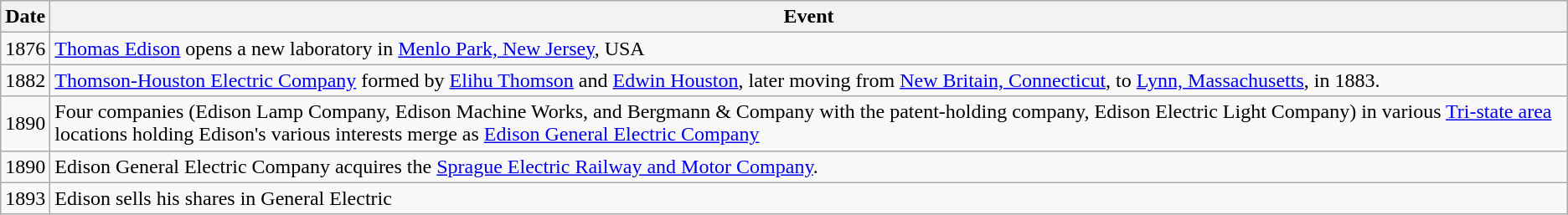<table class="wikitable">
<tr>
<th>Date</th>
<th>Event</th>
</tr>
<tr>
<td>1876</td>
<td><a href='#'>Thomas Edison</a> opens a new laboratory in <a href='#'>Menlo Park, New Jersey</a>, USA</td>
</tr>
<tr>
<td>1882</td>
<td><a href='#'>Thomson-Houston Electric Company</a> formed by <a href='#'>Elihu Thomson</a> and <a href='#'>Edwin Houston</a>, later moving from <a href='#'>New Britain, Connecticut</a>, to <a href='#'>Lynn, Massachusetts</a>, in 1883.</td>
</tr>
<tr>
<td>1890</td>
<td>Four companies (Edison Lamp Company, Edison Machine Works, and Bergmann & Company with the patent-holding company, Edison Electric Light Company) in various <a href='#'>Tri-state area</a> locations holding Edison's various interests merge as <a href='#'>Edison General Electric Company</a></td>
</tr>
<tr>
<td>1890</td>
<td>Edison General Electric Company acquires the <a href='#'>Sprague Electric Railway and Motor Company</a>.</td>
</tr>
<tr>
<td>1893</td>
<td>Edison sells his shares in General Electric</td>
</tr>
</table>
